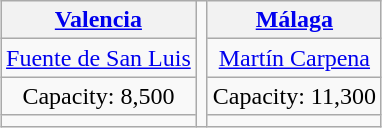<table class="wikitable" style="margin:1em auto; text-align:center">
<tr>
<th><a href='#'>Valencia</a></th>
<td rowspan=4></td>
<th><a href='#'>Málaga</a></th>
</tr>
<tr>
<td><a href='#'>Fuente de San Luis</a></td>
<td><a href='#'>Martín Carpena</a></td>
</tr>
<tr>
<td>Capacity: 8,500</td>
<td>Capacity: 11,300</td>
</tr>
<tr>
<td></td>
<td></td>
</tr>
</table>
